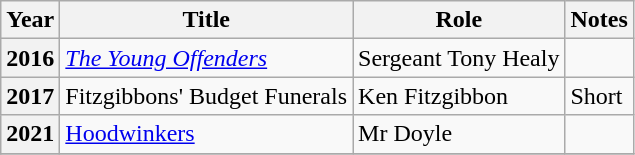<table class="wikitable plainrowheaders sortable">
<tr>
<th scope="col">Year</th>
<th scope="col">Title</th>
<th scope="col">Role</th>
<th scope="col" class="unsortable">Notes</th>
</tr>
<tr>
<th scope="row">2016</th>
<td><em><a href='#'>The Young Offenders</a></em></td>
<td>Sergeant Tony Healy</td>
<td></td>
</tr>
<tr>
<th scope="row">2017</th>
<td>Fitzgibbons' Budget Funerals</td>
<td>Ken Fitzgibbon</td>
<td>Short</td>
</tr>
<tr>
<th scope="row">2021</th>
<td><a href='#'>Hoodwinkers</a></td>
<td>Mr Doyle</td>
<td></td>
</tr>
<tr>
</tr>
</table>
